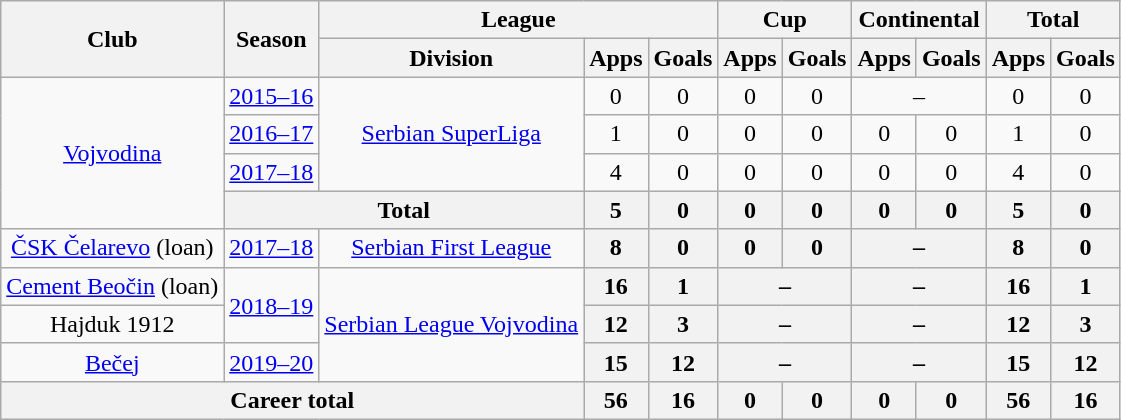<table class="wikitable" style="text-align:center">
<tr>
<th rowspan="2">Club</th>
<th rowspan="2">Season</th>
<th colspan="3">League</th>
<th colspan="2">Cup</th>
<th colspan="2">Continental</th>
<th colspan="2">Total</th>
</tr>
<tr>
<th>Division</th>
<th>Apps</th>
<th>Goals</th>
<th>Apps</th>
<th>Goals</th>
<th>Apps</th>
<th>Goals</th>
<th>Apps</th>
<th>Goals</th>
</tr>
<tr>
<td rowspan="4"><a href='#'>Vojvodina</a></td>
<td><a href='#'>2015–16</a></td>
<td rowspan="3"><a href='#'>Serbian SuperLiga</a></td>
<td>0</td>
<td>0</td>
<td>0</td>
<td>0</td>
<td colspan="2">–</td>
<td>0</td>
<td>0</td>
</tr>
<tr>
<td><a href='#'>2016–17</a></td>
<td>1</td>
<td>0</td>
<td>0</td>
<td>0</td>
<td>0</td>
<td>0</td>
<td>1</td>
<td>0</td>
</tr>
<tr>
<td><a href='#'>2017–18</a></td>
<td>4</td>
<td>0</td>
<td>0</td>
<td>0</td>
<td>0</td>
<td>0</td>
<td>4</td>
<td>0</td>
</tr>
<tr>
<th colspan="2">Total</th>
<th>5</th>
<th>0</th>
<th>0</th>
<th>0</th>
<th>0</th>
<th>0</th>
<th>5</th>
<th>0</th>
</tr>
<tr>
<td><a href='#'>ČSK Čelarevo</a> (loan)</td>
<td><a href='#'>2017–18</a></td>
<td><a href='#'>Serbian First League</a></td>
<th>8</th>
<th>0</th>
<th>0</th>
<th>0</th>
<th colspan="2">–</th>
<th>8</th>
<th>0</th>
</tr>
<tr>
<td><a href='#'>Cement Beočin</a> (loan)</td>
<td rowspan="2"><a href='#'>2018–19</a></td>
<td rowspan="3"><a href='#'>Serbian League Vojvodina</a></td>
<th>16</th>
<th>1</th>
<th colspan="2">–</th>
<th colspan="2">–</th>
<th>16</th>
<th>1</th>
</tr>
<tr>
<td>Hajduk 1912</td>
<th>12</th>
<th>3</th>
<th colspan="2">–</th>
<th colspan="2">–</th>
<th>12</th>
<th>3</th>
</tr>
<tr>
<td><a href='#'>Bečej</a></td>
<td><a href='#'>2019–20</a></td>
<th>15</th>
<th>12</th>
<th colspan="2">–</th>
<th colspan="2">–</th>
<th>15</th>
<th>12</th>
</tr>
<tr>
<th colspan="3">Career total</th>
<th>56</th>
<th>16</th>
<th>0</th>
<th>0</th>
<th>0</th>
<th>0</th>
<th>56</th>
<th>16</th>
</tr>
</table>
